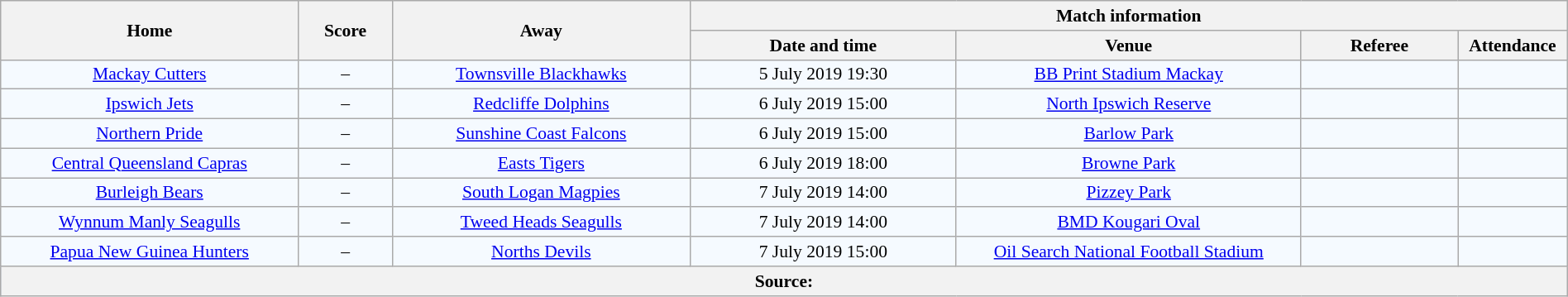<table class="wikitable" width="100%" style="border-collapse:collapse; font-size:90%; text-align:center;">
<tr>
<th rowspan="2" width="19%">Home</th>
<th rowspan="2" width="6%">Score</th>
<th rowspan="2" width="19%">Away</th>
<th colspan="4">Match information</th>
</tr>
<tr bgcolor="#CCCCCC">
<th width="17%">Date and time</th>
<th width="22%">Venue</th>
<th width="10%">Referee</th>
<th width="7%">Attendance</th>
</tr>
<tr bgcolor="#F5FAFF">
<td> <a href='#'>Mackay Cutters</a></td>
<td>–</td>
<td> <a href='#'>Townsville Blackhawks</a></td>
<td>5 July 2019 19:30</td>
<td><a href='#'>BB Print Stadium Mackay</a></td>
<td></td>
<td></td>
</tr>
<tr bgcolor="#F5FAFF">
<td> <a href='#'>Ipswich Jets</a></td>
<td>–</td>
<td> <a href='#'>Redcliffe Dolphins</a></td>
<td>6 July 2019 15:00</td>
<td><a href='#'>North Ipswich Reserve</a></td>
<td></td>
<td></td>
</tr>
<tr bgcolor="#F5FAFF">
<td> <a href='#'>Northern Pride</a></td>
<td>–</td>
<td> <a href='#'>Sunshine Coast Falcons</a></td>
<td>6 July 2019 15:00</td>
<td><a href='#'>Barlow Park</a></td>
<td></td>
<td></td>
</tr>
<tr bgcolor="#F5FAFF">
<td> <a href='#'>Central Queensland Capras</a></td>
<td>–</td>
<td> <a href='#'>Easts Tigers</a></td>
<td>6 July 2019 18:00</td>
<td><a href='#'>Browne Park</a></td>
<td></td>
<td></td>
</tr>
<tr bgcolor="#F5FAFF">
<td> <a href='#'>Burleigh Bears</a></td>
<td>–</td>
<td> <a href='#'>South Logan Magpies</a></td>
<td>7 July 2019 14:00</td>
<td><a href='#'>Pizzey Park</a></td>
<td></td>
<td></td>
</tr>
<tr bgcolor="#F5FAFF">
<td> <a href='#'>Wynnum Manly Seagulls</a></td>
<td>–</td>
<td> <a href='#'>Tweed Heads Seagulls</a></td>
<td>7 July 2019 14:00</td>
<td><a href='#'>BMD Kougari Oval</a></td>
<td></td>
<td></td>
</tr>
<tr bgcolor="#F5FAFF">
<td> <a href='#'>Papua New Guinea Hunters</a></td>
<td>–</td>
<td> <a href='#'>Norths Devils</a></td>
<td>7 July 2019 15:00</td>
<td><a href='#'>Oil Search National Football Stadium</a></td>
<td></td>
<td></td>
</tr>
<tr bgcolor="#C1D8FF">
<th colspan="7">Source:</th>
</tr>
</table>
